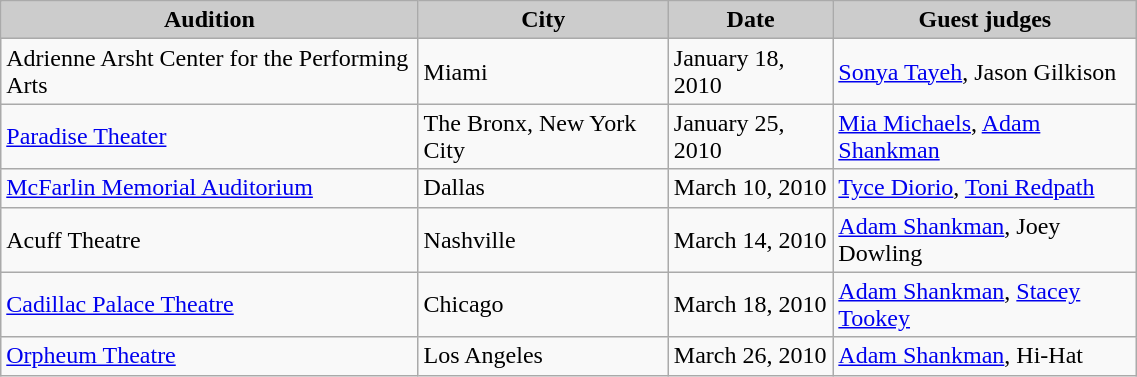<table class="wikitable" style="width:60%;">
<tr style="text-align:Center; background:#ccc;">
<td><strong>Audition</strong></td>
<td><strong>City</strong></td>
<td><strong>Date</strong></td>
<td><strong>Guest judges</strong></td>
</tr>
<tr>
<td>Adrienne Arsht Center for the Performing Arts</td>
<td>Miami</td>
<td>January 18, 2010</td>
<td><a href='#'>Sonya Tayeh</a>, Jason Gilkison</td>
</tr>
<tr>
<td><a href='#'>Paradise Theater</a></td>
<td>The Bronx, New York City</td>
<td>January 25, 2010</td>
<td><a href='#'>Mia Michaels</a>, <a href='#'>Adam Shankman</a></td>
</tr>
<tr>
<td><a href='#'>McFarlin Memorial Auditorium</a></td>
<td>Dallas</td>
<td>March 10, 2010</td>
<td><a href='#'>Tyce Diorio</a>, <a href='#'>Toni Redpath</a></td>
</tr>
<tr>
<td>Acuff Theatre</td>
<td>Nashville</td>
<td>March 14, 2010</td>
<td><a href='#'>Adam Shankman</a>, Joey Dowling</td>
</tr>
<tr>
<td><a href='#'>Cadillac Palace Theatre</a></td>
<td>Chicago</td>
<td>March 18, 2010</td>
<td><a href='#'>Adam Shankman</a>, <a href='#'>Stacey Tookey</a></td>
</tr>
<tr>
<td><a href='#'>Orpheum Theatre</a></td>
<td>Los Angeles</td>
<td>March 26, 2010</td>
<td><a href='#'>Adam Shankman</a>, Hi-Hat</td>
</tr>
</table>
